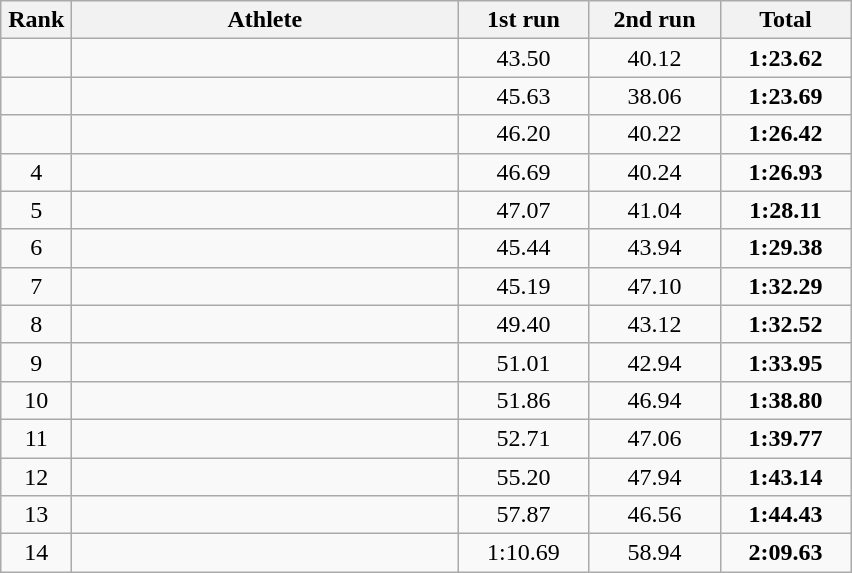<table class=wikitable style="text-align:center">
<tr>
<th width=40>Rank</th>
<th width=250>Athlete</th>
<th width=80>1st run</th>
<th width=80>2nd run</th>
<th width=80>Total</th>
</tr>
<tr>
<td></td>
<td align=left></td>
<td>43.50</td>
<td>40.12</td>
<td><strong>1:23.62</strong></td>
</tr>
<tr>
<td></td>
<td align=left></td>
<td>45.63</td>
<td>38.06</td>
<td><strong>1:23.69</strong></td>
</tr>
<tr>
<td></td>
<td align=left></td>
<td>46.20</td>
<td>40.22</td>
<td><strong>1:26.42</strong></td>
</tr>
<tr>
<td>4</td>
<td align=left></td>
<td>46.69</td>
<td>40.24</td>
<td><strong>1:26.93</strong></td>
</tr>
<tr>
<td>5</td>
<td align=left></td>
<td>47.07</td>
<td>41.04</td>
<td><strong>1:28.11</strong></td>
</tr>
<tr>
<td>6</td>
<td align=left></td>
<td>45.44</td>
<td>43.94</td>
<td><strong>1:29.38</strong></td>
</tr>
<tr>
<td>7</td>
<td align=left></td>
<td>45.19</td>
<td>47.10</td>
<td><strong>1:32.29</strong></td>
</tr>
<tr>
<td>8</td>
<td align=left></td>
<td>49.40</td>
<td>43.12</td>
<td><strong>1:32.52</strong></td>
</tr>
<tr>
<td>9</td>
<td align=left></td>
<td>51.01</td>
<td>42.94</td>
<td><strong>1:33.95</strong></td>
</tr>
<tr>
<td>10</td>
<td align=left></td>
<td>51.86</td>
<td>46.94</td>
<td><strong>1:38.80</strong></td>
</tr>
<tr>
<td>11</td>
<td align=left></td>
<td>52.71</td>
<td>47.06</td>
<td><strong>1:39.77</strong></td>
</tr>
<tr>
<td>12</td>
<td align=left></td>
<td>55.20</td>
<td>47.94</td>
<td><strong>1:43.14</strong></td>
</tr>
<tr>
<td>13</td>
<td align=left></td>
<td>57.87</td>
<td>46.56</td>
<td><strong>1:44.43</strong></td>
</tr>
<tr>
<td>14</td>
<td align=left></td>
<td>1:10.69</td>
<td>58.94</td>
<td><strong>2:09.63</strong></td>
</tr>
</table>
